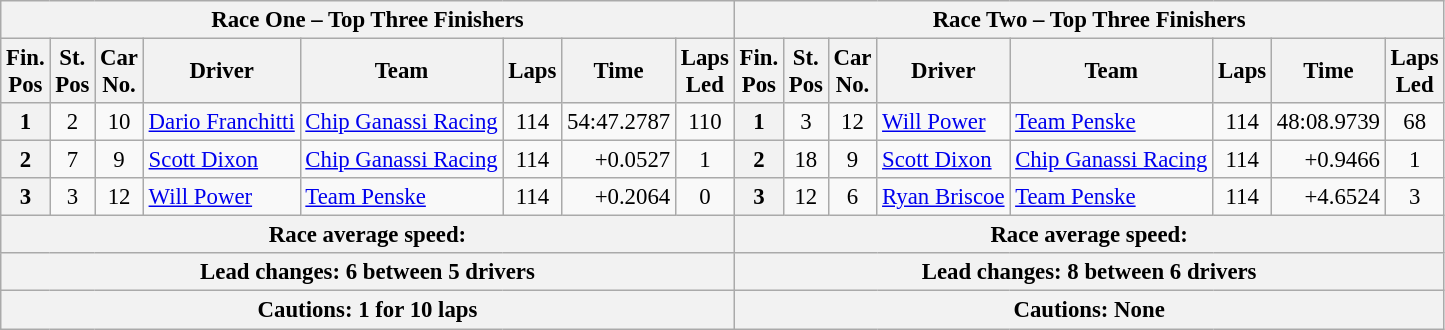<table class="wikitable" style="font-size:95%;">
<tr>
<th colspan=8>Race One – Top Three Finishers</th>
<th colspan=8>Race Two – Top Three Finishers</th>
</tr>
<tr>
<th>Fin.<br>Pos</th>
<th>St.<br>Pos</th>
<th>Car<br>No.</th>
<th>Driver</th>
<th>Team</th>
<th>Laps</th>
<th>Time</th>
<th>Laps<br>Led</th>
<th>Fin.<br>Pos</th>
<th>St.<br>Pos</th>
<th>Car<br>No.</th>
<th>Driver</th>
<th>Team</th>
<th>Laps</th>
<th>Time</th>
<th>Laps<br>Led</th>
</tr>
<tr>
<th>1</th>
<td align=center>2</td>
<td align=center>10</td>
<td> <a href='#'>Dario Franchitti</a></td>
<td><a href='#'>Chip Ganassi Racing</a></td>
<td align=center>114</td>
<td align=right>54:47.2787</td>
<td align=center>110</td>
<th>1</th>
<td align=center>3</td>
<td align=center>12</td>
<td> <a href='#'>Will Power</a></td>
<td><a href='#'>Team Penske</a></td>
<td align=center>114</td>
<td align=right>48:08.9739</td>
<td align=center>68</td>
</tr>
<tr>
<th>2</th>
<td align=center>7</td>
<td align=center>9</td>
<td> <a href='#'>Scott Dixon</a></td>
<td><a href='#'>Chip Ganassi Racing</a></td>
<td align=center>114</td>
<td align=right>+0.0527</td>
<td align=center>1</td>
<th>2</th>
<td align=center>18</td>
<td align=center>9</td>
<td> <a href='#'>Scott Dixon</a></td>
<td><a href='#'>Chip Ganassi Racing</a></td>
<td align=center>114</td>
<td align=right>+0.9466</td>
<td align=center>1</td>
</tr>
<tr>
<th>3</th>
<td align=center>3</td>
<td align=center>12</td>
<td> <a href='#'>Will Power</a></td>
<td><a href='#'>Team Penske</a></td>
<td align=center>114</td>
<td align=right>+0.2064</td>
<td align=center>0</td>
<th>3</th>
<td align=center>12</td>
<td align=center>6</td>
<td> <a href='#'>Ryan Briscoe</a></td>
<td><a href='#'>Team Penske</a></td>
<td align=center>114</td>
<td align=right>+4.6524</td>
<td align=center>3</td>
</tr>
<tr>
<th colspan=8>Race average speed: </th>
<th colspan=8>Race average speed: </th>
</tr>
<tr>
<th colspan=8>Lead changes: 6 between 5 drivers</th>
<th colspan=8>Lead changes: 8 between 6 drivers</th>
</tr>
<tr>
<th colspan=8>Cautions: 1 for 10 laps</th>
<th colspan=8>Cautions: None</th>
</tr>
</table>
